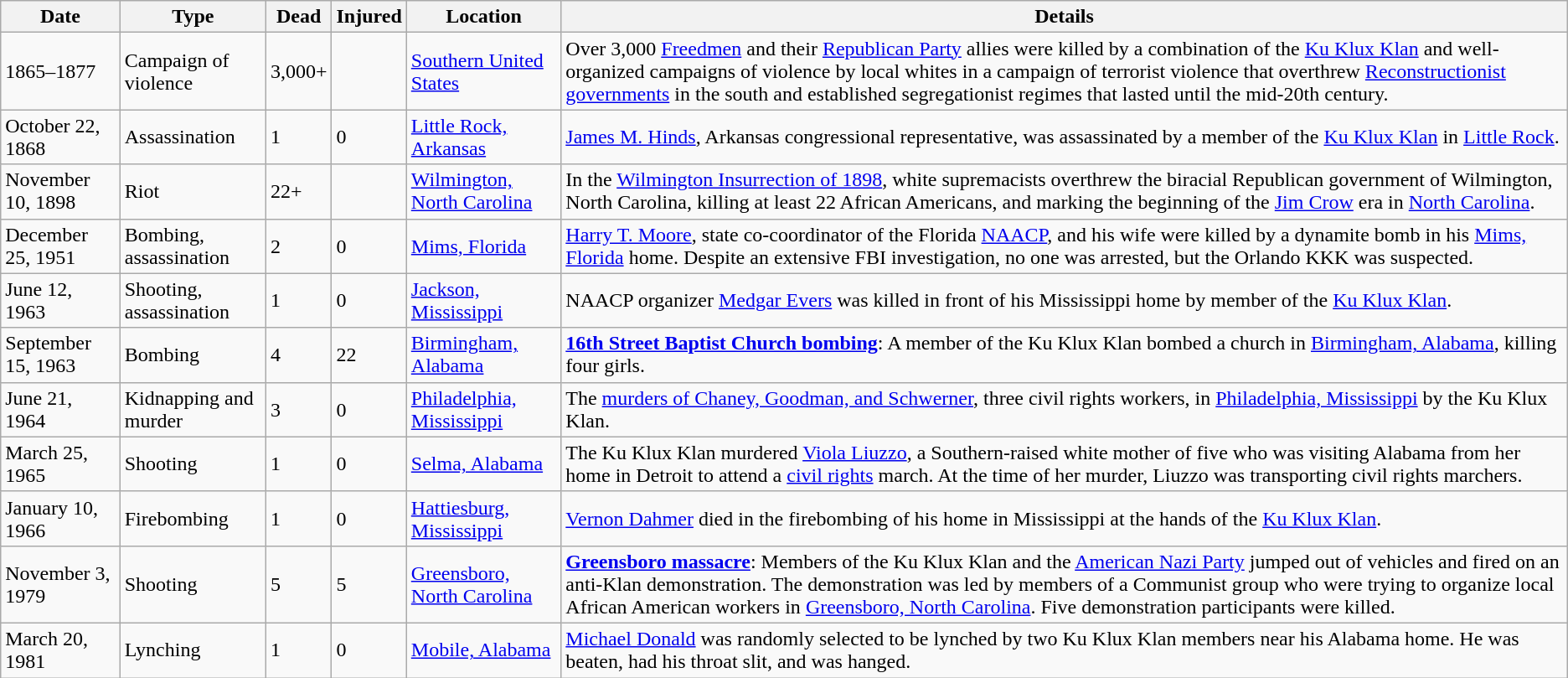<table class="wikitable sortable">
<tr>
<th>Date</th>
<th>Type</th>
<th data-sort-type="number">Dead</th>
<th data-sort-type="number">Injured</th>
<th>Location</th>
<th class="unsortable">Details</th>
</tr>
<tr>
<td>1865–1877</td>
<td>Campaign of violence</td>
<td>3,000+</td>
<td></td>
<td> <a href='#'>Southern United States</a></td>
<td>Over 3,000 <a href='#'>Freedmen</a> and their <a href='#'>Republican Party</a> allies were killed by a combination of the <a href='#'>Ku Klux Klan</a> and well-organized campaigns of violence by local whites in a campaign of terrorist violence that overthrew <a href='#'>Reconstructionist governments</a> in the south and established segregationist regimes that lasted until the mid-20th century.</td>
</tr>
<tr>
<td>October 22, 1868</td>
<td>Assassination</td>
<td>1</td>
<td>0</td>
<td> <a href='#'>Little Rock, Arkansas</a></td>
<td><a href='#'>James M. Hinds</a>, Arkansas congressional representative, was assassinated by a member of the <a href='#'>Ku Klux Klan</a> in <a href='#'>Little Rock</a>.</td>
</tr>
<tr>
<td>November 10, 1898</td>
<td>Riot</td>
<td>22+</td>
<td></td>
<td> <a href='#'>Wilmington, North Carolina</a></td>
<td>In the <a href='#'>Wilmington Insurrection of 1898</a>, white supremacists overthrew the biracial Republican government of Wilmington, North Carolina, killing at least 22 African Americans, and marking the beginning of the <a href='#'>Jim Crow</a> era in <a href='#'>North Carolina</a>.</td>
</tr>
<tr>
<td>December 25, 1951</td>
<td>Bombing, assassination</td>
<td>2</td>
<td>0</td>
<td> <a href='#'>Mims, Florida</a></td>
<td><a href='#'>Harry T. Moore</a>, state co-coordinator of the Florida <a href='#'>NAACP</a>, and his wife were killed by a dynamite bomb in his <a href='#'>Mims, Florida</a> home. Despite an extensive FBI investigation, no one was arrested, but the Orlando KKK was suspected.</td>
</tr>
<tr>
<td>June 12, 1963</td>
<td>Shooting, assassination</td>
<td>1</td>
<td>0</td>
<td> <a href='#'>Jackson, Mississippi</a></td>
<td>NAACP organizer <a href='#'>Medgar Evers</a> was killed in front of his Mississippi home by member of the <a href='#'>Ku Klux Klan</a>.</td>
</tr>
<tr>
<td>September 15, 1963</td>
<td>Bombing</td>
<td>4</td>
<td>22</td>
<td> <a href='#'>Birmingham, Alabama</a></td>
<td><strong><a href='#'>16th Street Baptist Church bombing</a></strong>: A member of the Ku Klux Klan bombed a church in <a href='#'>Birmingham, Alabama</a>, killing four girls.</td>
</tr>
<tr>
<td>June 21, 1964</td>
<td>Kidnapping and murder</td>
<td>3</td>
<td>0</td>
<td> <a href='#'>Philadelphia, Mississippi</a></td>
<td>The <a href='#'>murders of Chaney, Goodman, and Schwerner</a>, three civil rights workers, in <a href='#'>Philadelphia, Mississippi</a> by the Ku Klux Klan.</td>
</tr>
<tr>
<td>March 25, 1965</td>
<td>Shooting</td>
<td>1</td>
<td>0</td>
<td> <a href='#'>Selma, Alabama</a></td>
<td>The Ku Klux Klan murdered <a href='#'>Viola Liuzzo</a>, a Southern-raised white mother of five who was visiting Alabama from her home in Detroit to attend a <a href='#'>civil rights</a> march. At the time of her murder, Liuzzo was transporting civil rights marchers.</td>
</tr>
<tr>
<td>January 10, 1966</td>
<td>Firebombing</td>
<td>1</td>
<td>0</td>
<td> <a href='#'>Hattiesburg, Mississippi</a></td>
<td><a href='#'>Vernon Dahmer</a> died in the firebombing of his home in Mississippi at the hands of the <a href='#'>Ku Klux Klan</a>.</td>
</tr>
<tr>
<td>November 3, 1979</td>
<td>Shooting</td>
<td>5</td>
<td>5</td>
<td> <a href='#'>Greensboro, North Carolina</a></td>
<td><strong><a href='#'>Greensboro massacre</a></strong>: Members of the Ku Klux Klan and the <a href='#'>American Nazi Party</a> jumped out of vehicles and fired on an anti-Klan demonstration. The demonstration was led by members of a Communist group who were trying to organize local African American workers in <a href='#'>Greensboro, North Carolina</a>. Five demonstration participants were killed.</td>
</tr>
<tr>
<td>March 20, 1981</td>
<td>Lynching</td>
<td>1</td>
<td>0</td>
<td> <a href='#'>Mobile, Alabama</a></td>
<td><a href='#'>Michael Donald</a> was randomly selected to be lynched by two Ku Klux Klan members near his Alabama home. He was beaten, had his throat slit, and was hanged.</td>
</tr>
</table>
